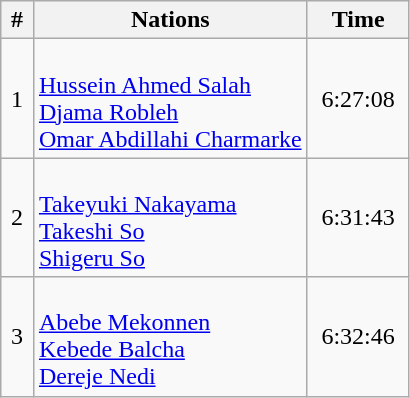<table class="wikitable" style="text-align:center;">
<tr>
<th width=8%>#</th>
<th width=67%>Nations</th>
<th width=25%>Time</th>
</tr>
<tr>
<td>1</td>
<td align="left"><br><a href='#'>Hussein Ahmed Salah</a><br><a href='#'>Djama Robleh</a><br><a href='#'>Omar Abdillahi Charmarke</a></td>
<td>6:27:08</td>
</tr>
<tr>
<td>2</td>
<td align="left"><br><a href='#'>Takeyuki Nakayama</a><br><a href='#'>Takeshi So</a><br><a href='#'>Shigeru So</a></td>
<td>6:31:43</td>
</tr>
<tr>
<td>3</td>
<td align="left"><br><a href='#'>Abebe Mekonnen</a><br><a href='#'>Kebede Balcha</a><br><a href='#'>Dereje Nedi</a></td>
<td>6:32:46</td>
</tr>
</table>
